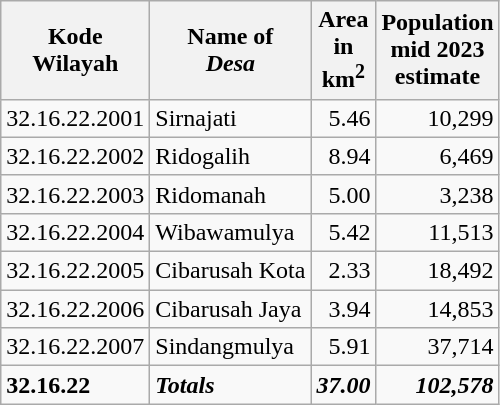<table class="wikitable">
<tr>
<th>Kode <br>Wilayah</th>
<th>Name of <br> <em>Desa</em></th>
<th>Area <br>in <br>km<sup>2</sup></th>
<th>Population<br>mid 2023<br>estimate</th>
</tr>
<tr>
<td>32.16.22.2001</td>
<td>Sirnajati</td>
<td align="right">5.46</td>
<td align="right">10,299</td>
</tr>
<tr>
<td>32.16.22.2002</td>
<td>Ridogalih</td>
<td align="right">8.94</td>
<td align="right">6,469</td>
</tr>
<tr>
<td>32.16.22.2003</td>
<td>Ridomanah</td>
<td align="right">5.00</td>
<td align="right">3,238</td>
</tr>
<tr>
<td>32.16.22.2004</td>
<td>Wibawamulya</td>
<td align="right">5.42</td>
<td align="right">11,513</td>
</tr>
<tr>
<td>32.16.22.2005</td>
<td>Cibarusah Kota</td>
<td align="right">2.33</td>
<td align="right">18,492</td>
</tr>
<tr>
<td>32.16.22.2006</td>
<td>Cibarusah Jaya</td>
<td align="right">3.94</td>
<td align="right">14,853</td>
</tr>
<tr>
<td>32.16.22.2007</td>
<td>Sindangmulya</td>
<td align="right">5.91</td>
<td align="right">37,714</td>
</tr>
<tr>
<td><strong>32.16.22</strong></td>
<td><strong><em>Totals</em></strong></td>
<td align="right"><strong><em>37.00</em></strong></td>
<td align="right"><strong><em>102,578</em></strong></td>
</tr>
</table>
